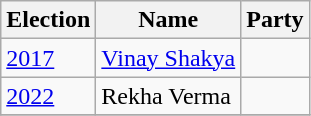<table class="wikitable sortable">
<tr>
<th>Election</th>
<th>Name</th>
<th colspan=2>Party</th>
</tr>
<tr>
<td><a href='#'>2017</a></td>
<td><a href='#'>Vinay Shakya</a></td>
<td></td>
</tr>
<tr>
<td><a href='#'>2022</a></td>
<td>Rekha Verma</td>
<td></td>
</tr>
<tr>
</tr>
</table>
